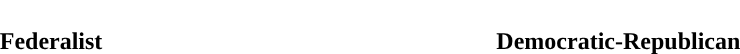<table style="width:60%; text-align:center">
<tr style="color:white">
<td style="background:"><strong>60</strong></td>
<td style="background:"><strong>46</strong></td>
</tr>
<tr>
<td><span><strong>Federalist</strong></span></td>
<td><span><strong>Democratic-Republican</strong></span></td>
</tr>
</table>
